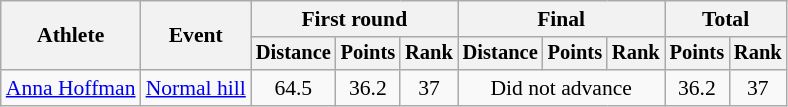<table class=wikitable style=font-size:90%>
<tr>
<th rowspan=2>Athlete</th>
<th rowspan=2>Event</th>
<th colspan=3>First round</th>
<th colspan=3>Final</th>
<th colspan=2>Total</th>
</tr>
<tr style=font-size:95%>
<th>Distance</th>
<th>Points</th>
<th>Rank</th>
<th>Distance</th>
<th>Points</th>
<th>Rank</th>
<th>Points</th>
<th>Rank</th>
</tr>
<tr align=center>
<td align=left><a href='#'>Anna Hoffman</a></td>
<td align=left><a href='#'>Normal hill</a></td>
<td>64.5</td>
<td>36.2</td>
<td>37</td>
<td colspan=3>Did not advance</td>
<td>36.2</td>
<td>37</td>
</tr>
</table>
